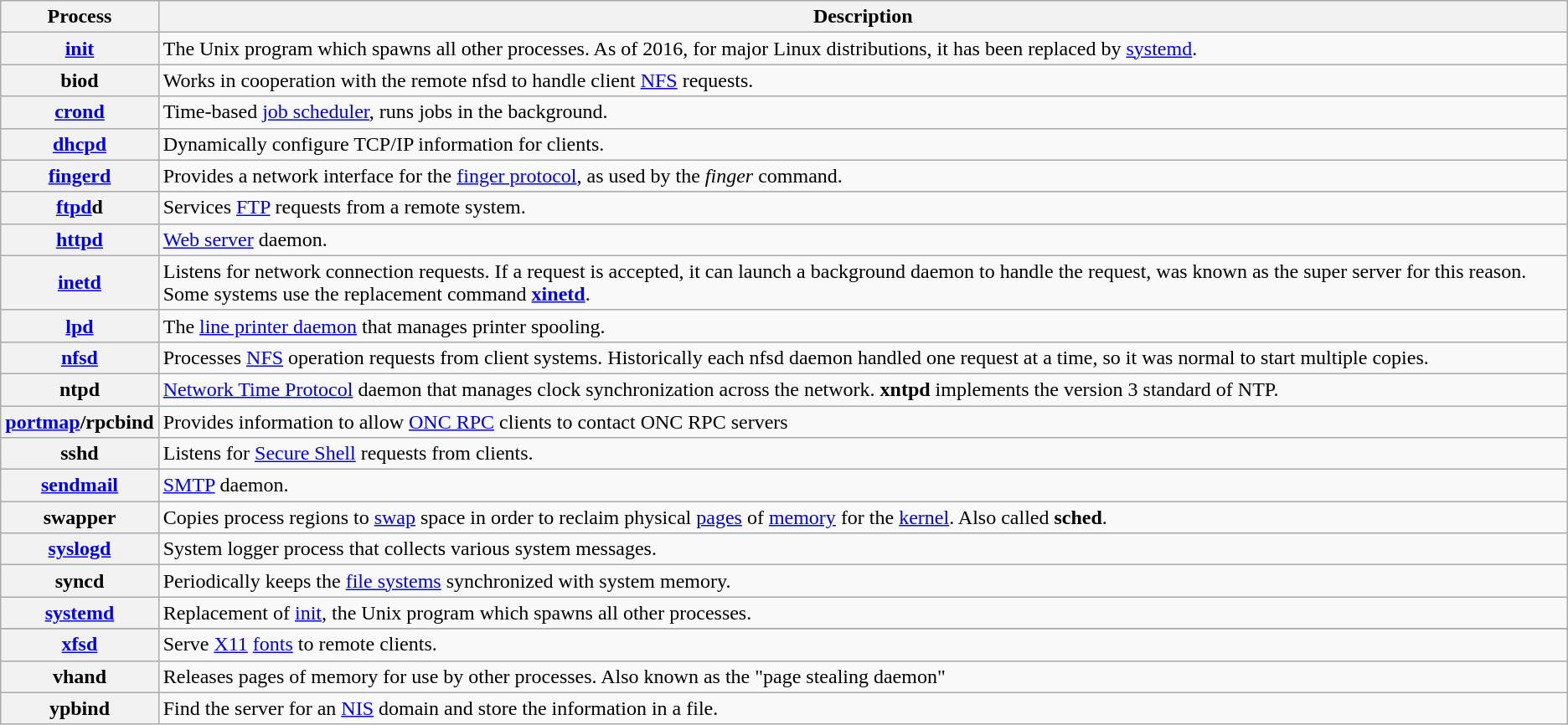<table class="wikitable">
<tr>
<th>Process</th>
<th>Description</th>
</tr>
<tr>
<th><a href='#'>init</a></th>
<td>The Unix program which spawns all other processes. As of 2016, for major Linux distributions, it has been replaced by <a href='#'>systemd</a>.</td>
</tr>
<tr>
<th>biod</th>
<td>Works in cooperation with the remote nfsd to handle client <a href='#'>NFS</a> requests.</td>
</tr>
<tr>
<th><a href='#'>crond</a></th>
<td>Time-based <a href='#'>job scheduler</a>, runs jobs in the background.</td>
</tr>
<tr>
<th><a href='#'>dhcpd</a></th>
<td>Dynamically configure TCP/IP information for clients.</td>
</tr>
<tr>
<th><a href='#'>fingerd</a></th>
<td>Provides a network interface for the <a href='#'>finger protocol</a>, as used by the <em>finger</em> command.</td>
</tr>
<tr>
<th><a href='#'>ftpd</a>d</th>
<td>Services <a href='#'>FTP</a> requests from a remote system.</td>
</tr>
<tr>
<th><a href='#'>httpd</a></th>
<td><a href='#'>Web server</a> daemon.</td>
</tr>
<tr>
<th><a href='#'>inetd</a></th>
<td>Listens for network connection requests. If a request is accepted, it can launch a background daemon to handle the request, was known as the super server for this reason. Some systems use the replacement command <strong><a href='#'>xinetd</a></strong>.</td>
</tr>
<tr>
<th><a href='#'>lpd</a></th>
<td>The <a href='#'>line printer daemon</a> that manages printer spooling.</td>
</tr>
<tr>
<th><a href='#'>nfsd</a></th>
<td>Processes <a href='#'>NFS</a> operation requests from client systems. Historically each nfsd daemon handled one request at a time, so it was normal to start multiple copies.</td>
</tr>
<tr>
<th>ntpd</th>
<td><a href='#'>Network Time Protocol</a> daemon that manages clock synchronization across the network. <strong>xntpd</strong> implements the version 3 standard of NTP.</td>
</tr>
<tr>
<th><a href='#'>portmap</a>/rpcbind</th>
<td>Provides information to allow <a href='#'>ONC RPC</a> clients to contact ONC RPC servers</td>
</tr>
<tr>
<th>sshd</th>
<td>Listens for <a href='#'>Secure Shell</a> requests from clients.</td>
</tr>
<tr>
<th><a href='#'>sendmail</a></th>
<td><a href='#'>SMTP</a> daemon.</td>
</tr>
<tr>
<th>swapper</th>
<td>Copies process regions to <a href='#'>swap</a> space in order to reclaim physical <a href='#'>pages</a> of <a href='#'>memory</a> for the <a href='#'>kernel</a>. Also called <strong>sched</strong>.</td>
</tr>
<tr>
<th><a href='#'>syslogd</a></th>
<td>System logger process that collects various system messages.</td>
</tr>
<tr>
<th>syncd</th>
<td>Periodically keeps the <a href='#'>file systems</a> synchronized with system memory.</td>
</tr>
<tr>
<th><a href='#'>systemd</a></th>
<td>Replacement of <a href='#'>init</a>, the Unix program which spawns all other processes.</td>
</tr>
<tr>
</tr>
<tr>
<th><a href='#'>xfsd</a></th>
<td>Serve <a href='#'>X11</a> <a href='#'>fonts</a> to remote clients.</td>
</tr>
<tr>
<th>vhand</th>
<td>Releases pages of memory for use by other processes. Also known as the "page stealing daemon"</td>
</tr>
<tr>
<th>ypbind</th>
<td>Find the server for an <a href='#'>NIS</a> domain and store the information in a file.</td>
</tr>
</table>
